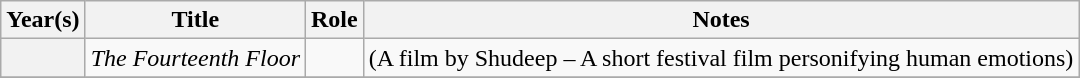<table class="wikitable plainrowheaders sortable">
<tr>
<th scope="col">Year(s)</th>
<th scope="col">Title</th>
<th scope="col">Role</th>
<th scope="col" class="unsortable">Notes</th>
</tr>
<tr>
<th scope="row"></th>
<td><em>The Fourteenth Floor</em></td>
<td></td>
<td>(A film by Shudeep – A short festival film personifying human emotions)</td>
</tr>
<tr>
</tr>
</table>
